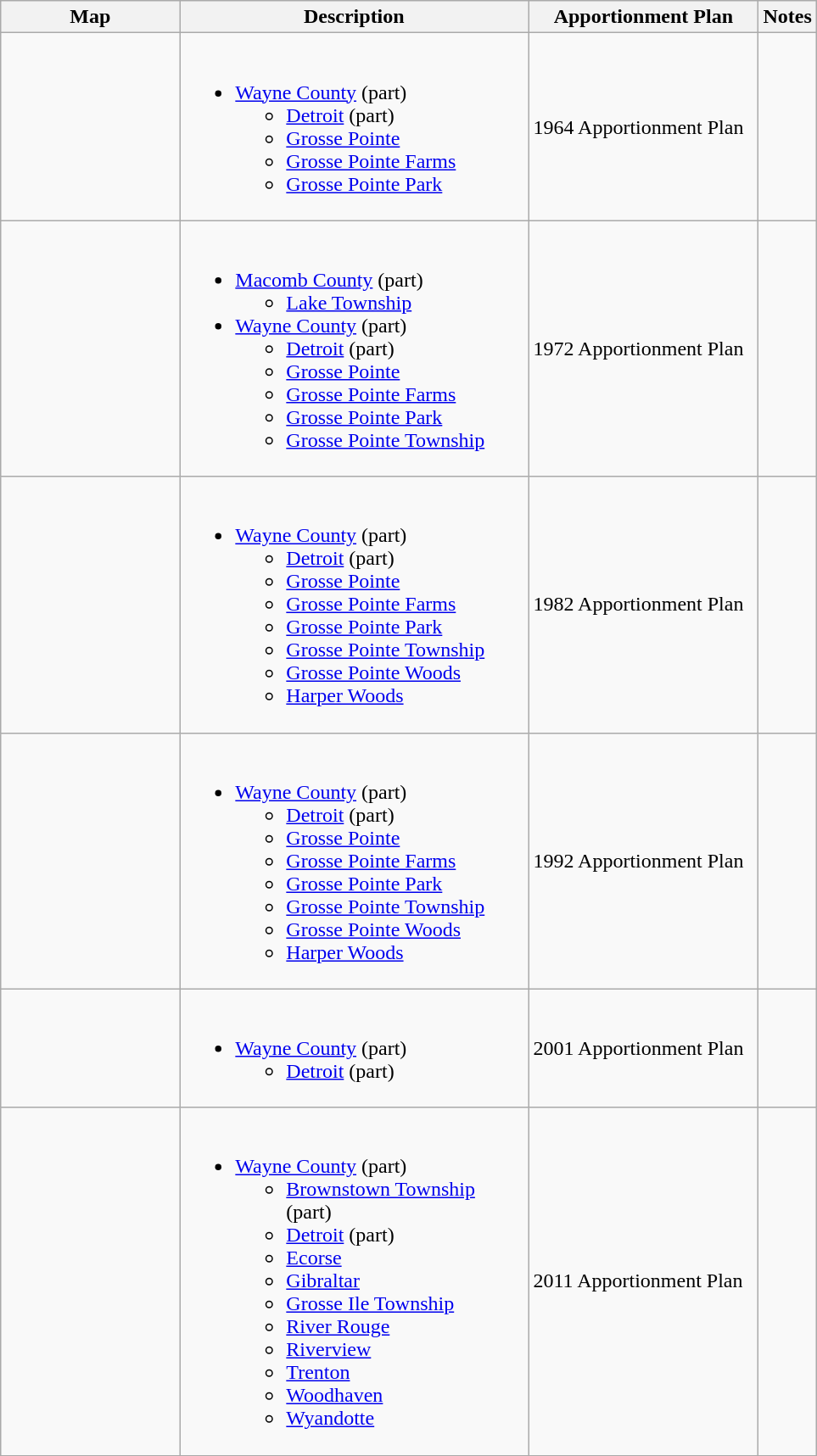<table class="wikitable sortable">
<tr>
<th style="width:100pt;">Map</th>
<th style="width:200pt;">Description</th>
<th style="width:130pt;">Apportionment Plan</th>
<th style="width:15pt;">Notes</th>
</tr>
<tr>
<td></td>
<td><br><ul><li><a href='#'>Wayne County</a> (part)<ul><li><a href='#'>Detroit</a> (part)</li><li><a href='#'>Grosse Pointe</a></li><li><a href='#'>Grosse Pointe Farms</a></li><li><a href='#'>Grosse Pointe Park</a></li></ul></li></ul></td>
<td>1964 Apportionment Plan</td>
<td></td>
</tr>
<tr>
<td></td>
<td><br><ul><li><a href='#'>Macomb County</a> (part)<ul><li><a href='#'>Lake Township</a></li></ul></li><li><a href='#'>Wayne County</a> (part)<ul><li><a href='#'>Detroit</a> (part)</li><li><a href='#'>Grosse Pointe</a></li><li><a href='#'>Grosse Pointe Farms</a></li><li><a href='#'>Grosse Pointe Park</a></li><li><a href='#'>Grosse Pointe Township</a></li></ul></li></ul></td>
<td>1972 Apportionment Plan</td>
<td></td>
</tr>
<tr>
<td></td>
<td><br><ul><li><a href='#'>Wayne County</a> (part)<ul><li><a href='#'>Detroit</a> (part)</li><li><a href='#'>Grosse Pointe</a></li><li><a href='#'>Grosse Pointe Farms</a></li><li><a href='#'>Grosse Pointe Park</a></li><li><a href='#'>Grosse Pointe Township</a></li><li><a href='#'>Grosse Pointe Woods</a></li><li><a href='#'>Harper Woods</a></li></ul></li></ul></td>
<td>1982 Apportionment Plan</td>
<td></td>
</tr>
<tr>
<td></td>
<td><br><ul><li><a href='#'>Wayne County</a> (part)<ul><li><a href='#'>Detroit</a> (part)</li><li><a href='#'>Grosse Pointe</a></li><li><a href='#'>Grosse Pointe Farms</a></li><li><a href='#'>Grosse Pointe Park</a></li><li><a href='#'>Grosse Pointe Township</a></li><li><a href='#'>Grosse Pointe Woods</a></li><li><a href='#'>Harper Woods</a></li></ul></li></ul></td>
<td>1992 Apportionment Plan</td>
<td></td>
</tr>
<tr>
<td></td>
<td><br><ul><li><a href='#'>Wayne County</a> (part)<ul><li><a href='#'>Detroit</a> (part)</li></ul></li></ul></td>
<td>2001 Apportionment Plan</td>
<td></td>
</tr>
<tr>
<td></td>
<td><br><ul><li><a href='#'>Wayne County</a> (part)<ul><li><a href='#'>Brownstown Township</a> (part)</li><li><a href='#'>Detroit</a> (part)</li><li><a href='#'>Ecorse</a></li><li><a href='#'>Gibraltar</a></li><li><a href='#'>Grosse Ile Township</a></li><li><a href='#'>River Rouge</a></li><li><a href='#'>Riverview</a></li><li><a href='#'>Trenton</a></li><li><a href='#'>Woodhaven</a></li><li><a href='#'>Wyandotte</a></li></ul></li></ul></td>
<td>2011 Apportionment Plan</td>
<td></td>
</tr>
<tr>
</tr>
</table>
